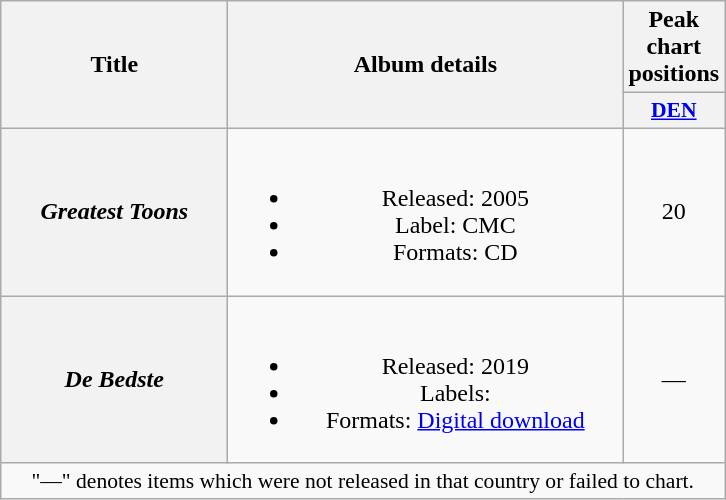<table class="wikitable plainrowheaders" style="text-align:center;">
<tr>
<th scope="col" rowspan="2" style="width:9em;">Title</th>
<th scope="col" rowspan="2" style="width:16em;">Album details</th>
<th scope="col">Peak chart positions</th>
</tr>
<tr>
<th scope="col" style="width:3em;font-size:90%;"><a href='#'>DEN</a><br></th>
</tr>
<tr>
<th scope="row"><em>Greatest Toons</em></th>
<td><br><ul><li>Released: 2005</li><li>Label: CMC</li><li>Formats: CD</li></ul></td>
<td>20</td>
</tr>
<tr>
<th scope="row"><em>De Bedste</em></th>
<td><br><ul><li>Released: 2019</li><li>Labels: </li><li>Formats: <a href='#'>Digital download</a></li></ul></td>
<td>—</td>
</tr>
<tr>
<td colspan="14" style="font-size:90%;">"—" denotes items which were not released in that country or failed to chart.</td>
</tr>
</table>
